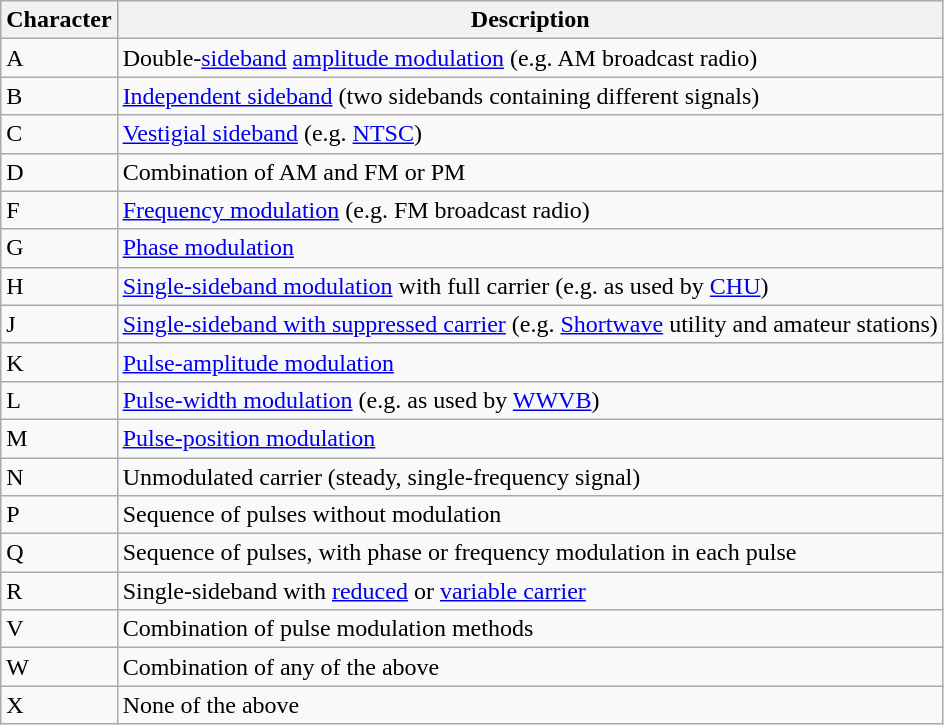<table class="wikitable sortable">
<tr>
<th>Character</th>
<th>Description</th>
</tr>
<tr>
<td>A</td>
<td>Double-<a href='#'>sideband</a> <a href='#'>amplitude modulation</a> (e.g. AM broadcast radio)</td>
</tr>
<tr>
<td>B</td>
<td><a href='#'>Independent sideband</a> (two sidebands containing different signals)</td>
</tr>
<tr>
<td>C</td>
<td><a href='#'>Vestigial sideband</a> (e.g. <a href='#'>NTSC</a>)</td>
</tr>
<tr>
<td>D</td>
<td>Combination of AM and FM or PM</td>
</tr>
<tr>
<td>F</td>
<td><a href='#'>Frequency modulation</a> (e.g. FM broadcast radio)</td>
</tr>
<tr>
<td>G</td>
<td><a href='#'>Phase modulation</a></td>
</tr>
<tr>
<td>H</td>
<td><a href='#'>Single-sideband modulation</a> with full carrier (e.g. as used by <a href='#'>CHU</a>)</td>
</tr>
<tr>
<td>J</td>
<td><a href='#'>Single-sideband with suppressed carrier</a> (e.g. <a href='#'>Shortwave</a> utility and amateur stations)</td>
</tr>
<tr>
<td>K</td>
<td><a href='#'>Pulse-amplitude modulation</a></td>
</tr>
<tr>
<td>L</td>
<td><a href='#'>Pulse-width modulation</a> (e.g. as used by <a href='#'>WWVB</a>)</td>
</tr>
<tr>
<td>M</td>
<td><a href='#'>Pulse-position modulation</a></td>
</tr>
<tr>
<td>N</td>
<td>Unmodulated carrier (steady, single-frequency signal)</td>
</tr>
<tr>
<td>P</td>
<td>Sequence of pulses without modulation</td>
</tr>
<tr>
<td>Q</td>
<td>Sequence of pulses, with phase or frequency modulation in each pulse</td>
</tr>
<tr>
<td>R</td>
<td>Single-sideband with <a href='#'>reduced</a> or <a href='#'>variable carrier</a></td>
</tr>
<tr>
<td>V</td>
<td>Combination of pulse modulation methods</td>
</tr>
<tr>
<td>W</td>
<td>Combination of any of the above</td>
</tr>
<tr>
<td>X</td>
<td>None of the above</td>
</tr>
</table>
